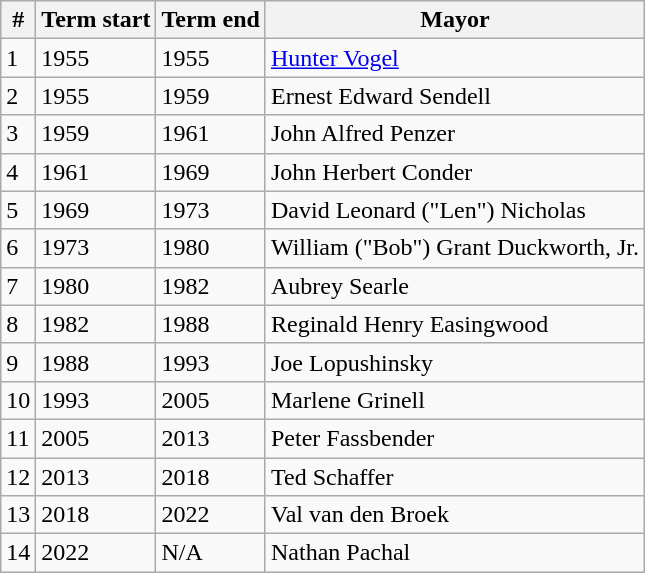<table class="wikitable">
<tr>
<th>#</th>
<th>Term start</th>
<th>Term end</th>
<th>Mayor</th>
</tr>
<tr>
<td>1</td>
<td>1955</td>
<td>1955</td>
<td><a href='#'>Hunter Vogel</a></td>
</tr>
<tr>
<td>2</td>
<td>1955</td>
<td>1959</td>
<td>Ernest Edward Sendell</td>
</tr>
<tr>
<td>3</td>
<td>1959</td>
<td>1961</td>
<td>John Alfred Penzer</td>
</tr>
<tr>
<td>4</td>
<td>1961</td>
<td>1969</td>
<td>John Herbert Conder</td>
</tr>
<tr>
<td>5</td>
<td>1969</td>
<td>1973</td>
<td>David Leonard ("Len") Nicholas</td>
</tr>
<tr>
<td>6</td>
<td>1973</td>
<td>1980</td>
<td>William ("Bob") Grant Duckworth, Jr.</td>
</tr>
<tr>
<td>7</td>
<td>1980</td>
<td>1982</td>
<td>Aubrey Searle</td>
</tr>
<tr>
<td>8</td>
<td>1982</td>
<td>1988</td>
<td>Reginald Henry Easingwood</td>
</tr>
<tr>
<td>9</td>
<td>1988</td>
<td>1993</td>
<td>Joe Lopushinsky</td>
</tr>
<tr>
<td>10</td>
<td>1993</td>
<td>2005</td>
<td>Marlene Grinell</td>
</tr>
<tr>
<td>11</td>
<td>2005</td>
<td>2013</td>
<td>Peter Fassbender</td>
</tr>
<tr>
<td>12</td>
<td>2013</td>
<td>2018</td>
<td>Ted Schaffer</td>
</tr>
<tr>
<td>13</td>
<td>2018</td>
<td>2022</td>
<td>Val van den Broek</td>
</tr>
<tr>
<td>14</td>
<td>2022</td>
<td>N/A</td>
<td>Nathan Pachal</td>
</tr>
</table>
